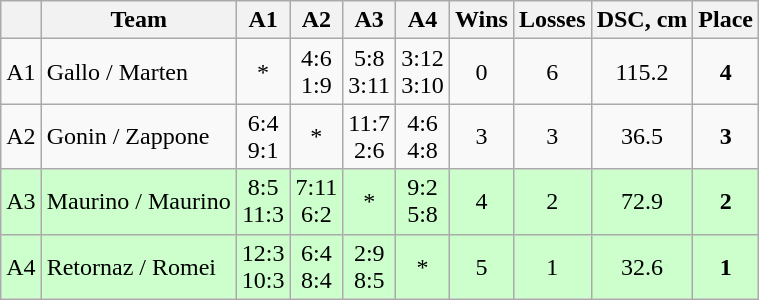<table class="wikitable" style="text-align:center">
<tr>
<th></th>
<th>Team</th>
<th width="25">A1</th>
<th width="25">A2</th>
<th width="25">A3</th>
<th width="25">A4</th>
<th width="20">Wins</th>
<th width="20">Losses</th>
<th>DSC, cm</th>
<th>Place</th>
</tr>
<tr>
<td>A1</td>
<td align=left>Gallo / Marten</td>
<td>*</td>
<td>4:6<br> 1:9</td>
<td>5:8<br>3:11</td>
<td>3:12<br>3:10</td>
<td>0</td>
<td>6</td>
<td>115.2</td>
<td><strong>4</strong></td>
</tr>
<tr>
<td>A2</td>
<td align=left>Gonin / Zappone</td>
<td>6:4<br> 9:1</td>
<td>*</td>
<td>11:7<br> 2:6</td>
<td>4:6<br> 4:8</td>
<td>3</td>
<td>3</td>
<td>36.5</td>
<td><strong>3</strong></td>
</tr>
<tr bgcolor=#cfc>
<td>A3</td>
<td align=left>Maurino / Maurino</td>
<td>8:5<br>11:3</td>
<td>7:11<br> 6:2</td>
<td>*</td>
<td>9:2<br> 5:8</td>
<td>4</td>
<td>2</td>
<td>72.9</td>
<td><strong>2</strong></td>
</tr>
<tr bgcolor=#cfc>
<td>A4</td>
<td align=left>Retornaz / Romei</td>
<td>12:3<br>10:3</td>
<td>6:4<br> 8:4</td>
<td>2:9<br> 8:5</td>
<td>*</td>
<td>5</td>
<td>1</td>
<td>32.6</td>
<td><strong>1</strong></td>
</tr>
</table>
